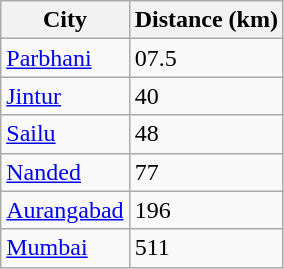<table class="wikitable">
<tr>
<th>City</th>
<th>Distance (km)</th>
</tr>
<tr>
<td><a href='#'>Parbhani</a></td>
<td>07.5</td>
</tr>
<tr>
<td><a href='#'>Jintur</a></td>
<td>40</td>
</tr>
<tr>
<td><a href='#'>Sailu</a></td>
<td>48</td>
</tr>
<tr>
<td><a href='#'>Nanded</a></td>
<td>77</td>
</tr>
<tr>
<td><a href='#'>Aurangabad</a></td>
<td>196</td>
</tr>
<tr>
<td><a href='#'>Mumbai</a></td>
<td>511</td>
</tr>
</table>
